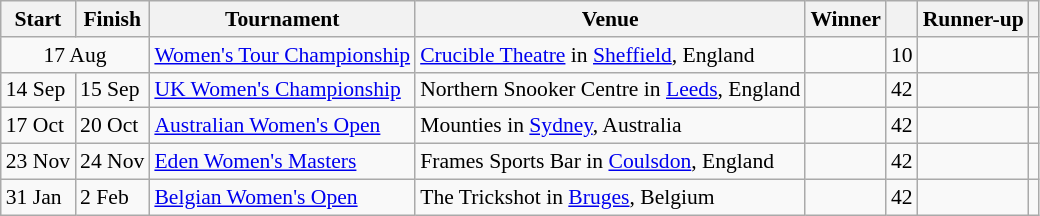<table class="wikitable" style="font-size: 90%">
<tr>
<th>Start</th>
<th>Finish</th>
<th>Tournament</th>
<th>Venue</th>
<th>Winner</th>
<th></th>
<th>Runner-up</th>
<th></th>
</tr>
<tr>
<td colspan=2 style="text-align:center;">17 Aug</td>
<td><a href='#'>Women's Tour Championship</a></td>
<td><a href='#'>Crucible Theatre</a> in <a href='#'>Sheffield</a>, England</td>
<td></td>
<td style="text-align:center;">10</td>
<td></td>
<td style="text-align:center;"></td>
</tr>
<tr>
<td>14 Sep</td>
<td>15 Sep</td>
<td><a href='#'>UK Women's Championship</a></td>
<td>Northern Snooker Centre in <a href='#'>Leeds</a>, England</td>
<td></td>
<td style="text-align:center;">42</td>
<td></td>
<td style="text-align:center;"></td>
</tr>
<tr>
<td>17 Oct</td>
<td>20 Oct</td>
<td><a href='#'>Australian Women's Open</a></td>
<td>Mounties in <a href='#'>Sydney</a>, Australia</td>
<td></td>
<td style="text-align:center;">42</td>
<td></td>
<td style="text-align:center;"></td>
</tr>
<tr>
<td>23 Nov</td>
<td>24 Nov</td>
<td><a href='#'>Eden Women's Masters</a></td>
<td>Frames Sports Bar in <a href='#'>Coulsdon</a>, England</td>
<td></td>
<td style="text-align:center;">42</td>
<td></td>
<td style="text-align:center;"></td>
</tr>
<tr>
<td>31 Jan</td>
<td>2 Feb</td>
<td><a href='#'>Belgian Women's Open</a></td>
<td>The Trickshot in <a href='#'>Bruges</a>, Belgium</td>
<td></td>
<td style="text-align:center;">42</td>
<td></td>
<td style="text-align:center;"></td>
</tr>
</table>
